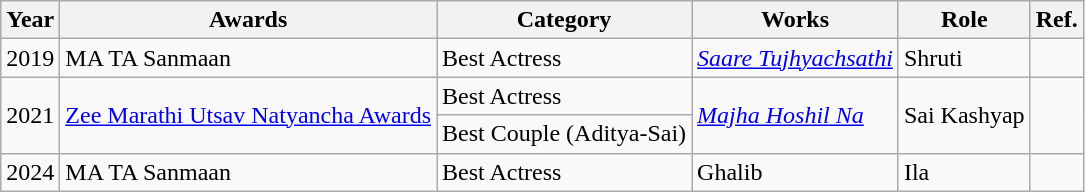<table class="wikitable">
<tr>
<th>Year</th>
<th>Awards</th>
<th>Category</th>
<th>Works</th>
<th>Role</th>
<th>Ref.</th>
</tr>
<tr>
<td>2019</td>
<td>MA TA Sanmaan</td>
<td>Best Actress</td>
<td><em><a href='#'>Saare Tujhyachsathi</a></em></td>
<td>Shruti</td>
<td></td>
</tr>
<tr>
<td rowspan="2">2021</td>
<td rowspan="2"><a href='#'>Zee Marathi Utsav Natyancha Awards</a></td>
<td>Best Actress</td>
<td rowspan="2"><em><a href='#'>Majha Hoshil Na</a></em></td>
<td rowspan="2">Sai Kashyap</td>
<td rowspan="2"></td>
</tr>
<tr>
<td>Best Couple (Aditya-Sai)</td>
</tr>
<tr>
<td>2024</td>
<td>MA TA Sanmaan</td>
<td>Best Actress</td>
<td>Ghalib</td>
<td>Ila</td>
<td></td>
</tr>
</table>
